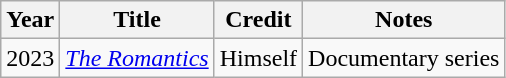<table class="wikitable">
<tr>
<th>Year</th>
<th>Title</th>
<th>Credit</th>
<th>Notes</th>
</tr>
<tr>
<td>2023</td>
<td><em><a href='#'>The Romantics</a></em></td>
<td>Himself</td>
<td>Documentary series</td>
</tr>
</table>
